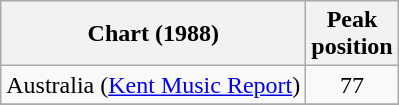<table class="wikitable">
<tr>
<th>Chart (1988)</th>
<th>Peak<br>position</th>
</tr>
<tr>
<td>Australia (<a href='#'>Kent Music Report</a>)</td>
<td style="text-align:center;">77</td>
</tr>
<tr>
</tr>
</table>
